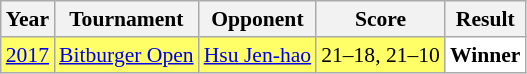<table class="sortable wikitable" style="font-size: 90%;">
<tr>
<th>Year</th>
<th>Tournament</th>
<th>Opponent</th>
<th>Score</th>
<th>Result</th>
</tr>
<tr style="background:#FFFF67">
<td align="center"><a href='#'>2017</a></td>
<td align="left"><a href='#'>Bitburger Open</a></td>
<td align="left"> <a href='#'>Hsu Jen-hao</a></td>
<td align="left">21–18, 21–10</td>
<td style="text-align:left; background:white"> <strong>Winner</strong></td>
</tr>
</table>
